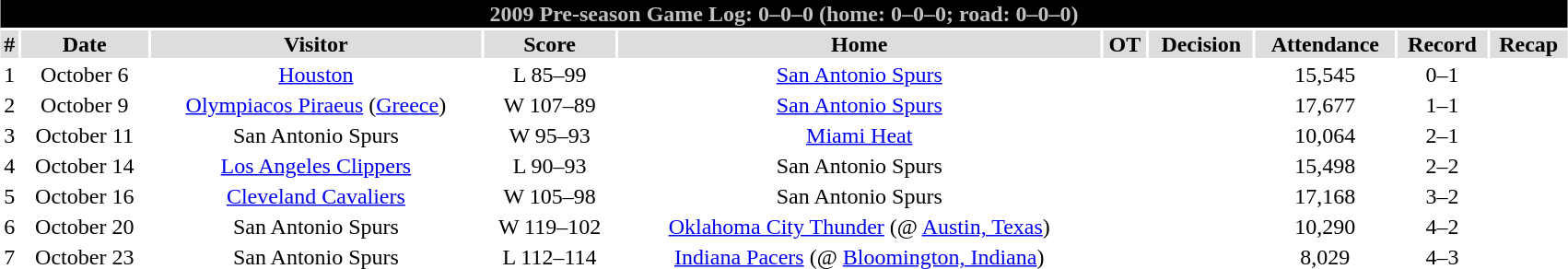<table class="toccolours collapsible" width=90% style="clear:both; margin:1.5em auto; text-align:center">
<tr>
<th colspan=11 style="background:black; color: silver;">2009 Pre-season Game Log: 0–0–0 (home: 0–0–0; road: 0–0–0)</th>
</tr>
<tr align="center" bgcolor="#dddddd">
<td><strong>#</strong></td>
<td><strong>Date</strong></td>
<td><strong>Visitor</strong></td>
<td><strong>Score</strong></td>
<td><strong>Home</strong></td>
<td><strong>OT</strong></td>
<td><strong>Decision</strong></td>
<td><strong>Attendance</strong></td>
<td><strong>Record</strong></td>
<td><strong>Recap</strong></td>
</tr>
<tr align-"center">
<td>1</td>
<td>October 6</td>
<td><a href='#'>Houston</a></td>
<td>L 85–99</td>
<td><a href='#'>San Antonio Spurs</a></td>
<td></td>
<td></td>
<td>15,545</td>
<td>0–1</td>
<td></td>
</tr>
<tr align="center">
<td>2</td>
<td>October 9</td>
<td><a href='#'>Olympiacos Piraeus</a> (<a href='#'>Greece</a>)</td>
<td>W 107–89</td>
<td><a href='#'>San Antonio Spurs</a></td>
<td></td>
<td></td>
<td>17,677</td>
<td>1–1</td>
<td></td>
</tr>
<tr align="center">
<td>3</td>
<td>October 11</td>
<td>San Antonio Spurs</td>
<td>W 95–93</td>
<td><a href='#'>Miami Heat</a></td>
<td></td>
<td></td>
<td>10,064</td>
<td>2–1</td>
<td></td>
</tr>
<tr align="center">
<td>4</td>
<td>October 14</td>
<td><a href='#'>Los Angeles Clippers</a></td>
<td>L 90–93</td>
<td>San Antonio Spurs</td>
<td></td>
<td></td>
<td>15,498</td>
<td>2–2</td>
<td></td>
</tr>
<tr align="center">
<td>5</td>
<td>October 16</td>
<td><a href='#'>Cleveland Cavaliers</a></td>
<td>W 105–98</td>
<td>San Antonio Spurs</td>
<td></td>
<td></td>
<td>17,168</td>
<td>3–2</td>
<td></td>
</tr>
<tr align="center">
<td>6</td>
<td>October 20</td>
<td>San Antonio Spurs</td>
<td>W 119–102</td>
<td><a href='#'>Oklahoma City Thunder</a> (@ <a href='#'>Austin, Texas</a>)</td>
<td></td>
<td></td>
<td>10,290</td>
<td>4–2</td>
<td></td>
</tr>
<tr align="center">
<td>7</td>
<td>October 23</td>
<td>San Antonio Spurs</td>
<td>L 112–114</td>
<td><a href='#'>Indiana Pacers</a> (@ <a href='#'>Bloomington, Indiana</a>)</td>
<td></td>
<td></td>
<td>8,029</td>
<td>4–3</td>
<td></td>
</tr>
<tr align="center">
</tr>
</table>
